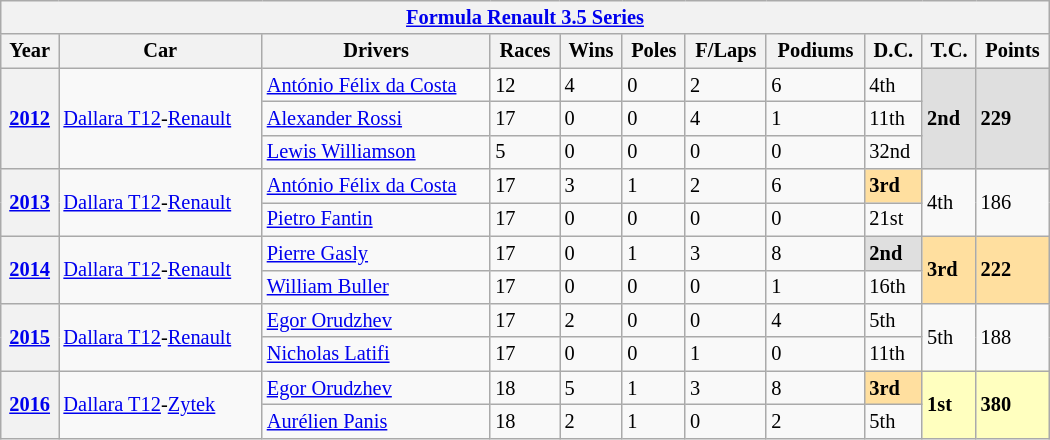<table class="wikitable" style="font-size:85%; width:700px">
<tr>
<th colspan=11><a href='#'>Formula Renault 3.5 Series</a></th>
</tr>
<tr>
<th>Year</th>
<th>Car</th>
<th>Drivers</th>
<th>Races</th>
<th>Wins</th>
<th>Poles</th>
<th>F/Laps</th>
<th>Podiums</th>
<th>D.C.</th>
<th>T.C.</th>
<th>Points</th>
</tr>
<tr>
<th rowspan=3><a href='#'>2012</a></th>
<td rowspan=3><a href='#'>Dallara T12</a>-<a href='#'>Renault</a></td>
<td> <a href='#'>António Félix da Costa</a></td>
<td>12</td>
<td>4</td>
<td>0</td>
<td>2</td>
<td>6</td>
<td>4th</td>
<td rowspan=3 style="background:#DFDFDF;"><strong>2nd</strong></td>
<td rowspan=3 style="background:#DFDFDF;"><strong>229</strong></td>
</tr>
<tr>
<td> <a href='#'>Alexander Rossi</a></td>
<td>17</td>
<td>0</td>
<td>0</td>
<td>4</td>
<td>1</td>
<td>11th</td>
</tr>
<tr>
<td> <a href='#'>Lewis Williamson</a></td>
<td>5</td>
<td>0</td>
<td>0</td>
<td>0</td>
<td>0</td>
<td>32nd</td>
</tr>
<tr>
<th rowspan=2><a href='#'>2013</a></th>
<td rowspan=2><a href='#'>Dallara T12</a>-<a href='#'>Renault</a></td>
<td> <a href='#'>António Félix da Costa</a></td>
<td>17</td>
<td>3</td>
<td>1</td>
<td>2</td>
<td>6</td>
<td style="background:#ffdf9f;"><strong>3rd</strong></td>
<td rowspan=2>4th</td>
<td rowspan=2>186</td>
</tr>
<tr>
<td> <a href='#'>Pietro Fantin</a></td>
<td>17</td>
<td>0</td>
<td>0</td>
<td>0</td>
<td>0</td>
<td>21st</td>
</tr>
<tr>
<th rowspan=2><a href='#'>2014</a></th>
<td rowspan=2><a href='#'>Dallara T12</a>-<a href='#'>Renault</a></td>
<td> <a href='#'>Pierre Gasly</a></td>
<td>17</td>
<td>0</td>
<td>1</td>
<td>3</td>
<td>8</td>
<td style="background:#DFDFDF;"><strong>2nd</strong></td>
<td rowspan=2 style="background:#ffdf9f;"><strong>3rd</strong></td>
<td rowspan=2 style="background:#ffdf9f;"><strong>222</strong></td>
</tr>
<tr>
<td> <a href='#'>William Buller</a></td>
<td>17</td>
<td>0</td>
<td>0</td>
<td>0</td>
<td>1</td>
<td>16th</td>
</tr>
<tr>
<th rowspan=2><a href='#'>2015</a></th>
<td rowspan=2><a href='#'>Dallara T12</a>-<a href='#'>Renault</a></td>
<td> <a href='#'>Egor Orudzhev</a></td>
<td>17</td>
<td>2</td>
<td>0</td>
<td>0</td>
<td>4</td>
<td>5th</td>
<td rowspan=2>5th</td>
<td rowspan=2>188</td>
</tr>
<tr>
<td> <a href='#'>Nicholas Latifi</a></td>
<td>17</td>
<td>0</td>
<td>0</td>
<td>1</td>
<td>0</td>
<td>11th</td>
</tr>
<tr>
<th rowspan=2><a href='#'>2016</a></th>
<td rowspan=2><a href='#'>Dallara T12</a>-<a href='#'>Zytek</a></td>
<td> <a href='#'>Egor Orudzhev</a></td>
<td>18</td>
<td>5</td>
<td>1</td>
<td>3</td>
<td>8</td>
<td style="background:#ffdf9f;"><strong>3rd</strong></td>
<td rowspan=2 style="background:#ffffbf;"><strong>1st</strong></td>
<td rowspan=2 style="background:#ffffbf;"><strong>380</strong></td>
</tr>
<tr>
<td> <a href='#'>Aurélien Panis</a></td>
<td>18</td>
<td>2</td>
<td>1</td>
<td>0</td>
<td>2</td>
<td>5th</td>
</tr>
</table>
